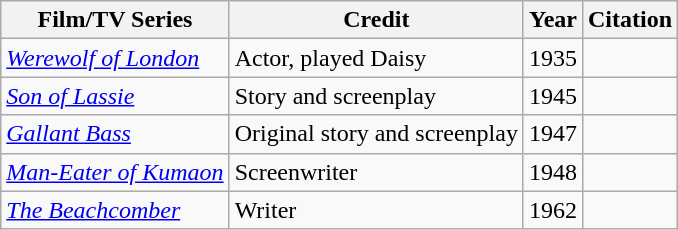<table class="wikitable">
<tr>
<th>Film/TV Series</th>
<th>Credit</th>
<th>Year</th>
<th>Citation</th>
</tr>
<tr>
<td><em><a href='#'>Werewolf of London</a></em></td>
<td>Actor, played Daisy</td>
<td>1935</td>
<td></td>
</tr>
<tr>
<td><em><a href='#'>Son of Lassie</a></em></td>
<td>Story and screenplay</td>
<td>1945</td>
<td></td>
</tr>
<tr>
<td><em><a href='#'>Gallant Bass</a></em></td>
<td>Original story and screenplay</td>
<td>1947</td>
<td></td>
</tr>
<tr>
<td><em><a href='#'>Man-Eater of Kumaon</a></em></td>
<td>Screenwriter</td>
<td>1948</td>
<td></td>
</tr>
<tr>
<td><em><a href='#'>The Beachcomber</a></em></td>
<td>Writer</td>
<td>1962</td>
<td></td>
</tr>
</table>
